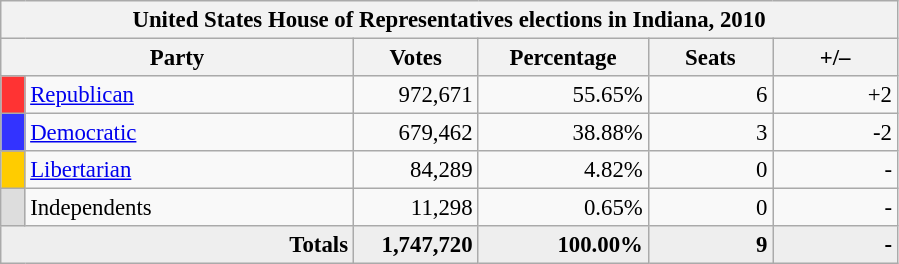<table class="wikitable" style="font-size: 95%;">
<tr>
<th colspan="6">United States House of Representatives elections in Indiana, 2010</th>
</tr>
<tr>
<th colspan=2 style="width: 15em">Party</th>
<th style="width: 5em">Votes</th>
<th style="width: 7em">Percentage</th>
<th style="width: 5em">Seats</th>
<th style="width: 5em">+/–</th>
</tr>
<tr>
<th style="background:#f33; width:3px;"></th>
<td style="width: 130px"><a href='#'>Republican</a></td>
<td style="text-align:right;">972,671</td>
<td style="text-align:right;">55.65%</td>
<td style="text-align:right;">6</td>
<td style="text-align:right;">+2</td>
</tr>
<tr>
<th style="background:#33f; width:3px;"></th>
<td style="width: 130px"><a href='#'>Democratic</a></td>
<td style="text-align:right;">679,462</td>
<td style="text-align:right;">38.88%</td>
<td style="text-align:right;">3</td>
<td style="text-align:right;">-2</td>
</tr>
<tr>
<th style="background:#fc0; width:3px;"></th>
<td style="width: 130px"><a href='#'>Libertarian</a></td>
<td style="text-align:right;">84,289</td>
<td style="text-align:right;">4.82%</td>
<td style="text-align:right;">0</td>
<td style="text-align:right;">-</td>
</tr>
<tr>
<th style="background:#ddd; width:3px;"></th>
<td style="width: 130px">Independents</td>
<td style="text-align:right;">11,298</td>
<td style="text-align:right;">0.65%</td>
<td style="text-align:right;">0</td>
<td style="text-align:right;">-</td>
</tr>
<tr style="background:#eee; text-align:right;">
<td colspan="2"><strong>Totals</strong></td>
<td><strong>1,747,720</strong></td>
<td><strong>100.00%</strong></td>
<td><strong>9</strong></td>
<td><strong>-</strong></td>
</tr>
</table>
